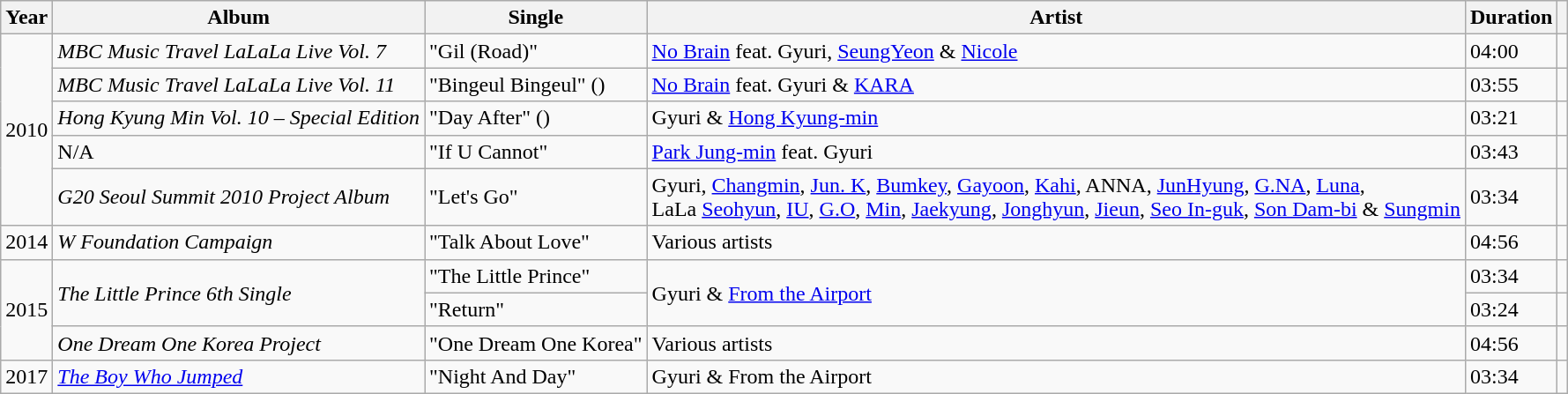<table class="wikitable">
<tr>
<th scope="col">Year</th>
<th>Album</th>
<th>Single</th>
<th scope="col">Artist</th>
<th>Duration</th>
<th scope="col" class="unsortable"></th>
</tr>
<tr>
<td rowspan="5">2010</td>
<td><em>MBC Music Travel LaLaLa Live Vol. 7</em></td>
<td>"Gil (Road)"</td>
<td><a href='#'>No Brain</a> feat. Gyuri, <a href='#'>SeungYeon</a> & <a href='#'>Nicole</a></td>
<td>04:00</td>
<td></td>
</tr>
<tr>
<td><em>MBC Music Travel LaLaLa Live Vol. 11</em></td>
<td>"Bingeul Bingeul" ()</td>
<td><a href='#'>No Brain</a> feat. Gyuri & <a href='#'>KARA</a></td>
<td>03:55</td>
<td></td>
</tr>
<tr>
<td><em>Hong Kyung Min Vol. 10 – Special Edition</em></td>
<td>"Day After" ()</td>
<td>Gyuri & <a href='#'>Hong Kyung-min</a></td>
<td>03:21</td>
<td></td>
</tr>
<tr>
<td>N/A</td>
<td>"If U Cannot"</td>
<td><a href='#'>Park Jung-min</a> feat. Gyuri</td>
<td>03:43</td>
<td></td>
</tr>
<tr>
<td><em>G20 Seoul Summit 2010 Project Album</em></td>
<td>"Let's Go"</td>
<td>Gyuri, <a href='#'>Changmin</a>, <a href='#'>Jun. K</a>, <a href='#'>Bumkey</a>, <a href='#'>Gayoon</a>, <a href='#'>Kahi</a>, ANNA, <a href='#'>JunHyung</a>, <a href='#'>G.NA</a>, <a href='#'>Luna</a>,<br>LaLa <a href='#'>Seohyun</a>, <a href='#'>IU</a>, <a href='#'>G.O</a>, <a href='#'>Min</a>, <a href='#'>Jaekyung</a>, <a href='#'>Jonghyun</a>, <a href='#'>Jieun</a>, <a href='#'>Seo In-guk</a>, <a href='#'>Son Dam-bi</a> & <a href='#'>Sungmin</a></td>
<td>03:34</td>
<td></td>
</tr>
<tr>
<td>2014</td>
<td><em>W Foundation Campaign</em></td>
<td>"Talk About Love"</td>
<td>Various artists</td>
<td>04:56</td>
<td></td>
</tr>
<tr>
<td rowspan="3">2015</td>
<td rowspan="2"><em>The Little Prince</em> <em>6th Single</em></td>
<td>"The Little Prince"</td>
<td rowspan="2">Gyuri & <a href='#'>From the Airport</a></td>
<td>03:34</td>
<td></td>
</tr>
<tr>
<td>"Return"</td>
<td>03:24</td>
<td></td>
</tr>
<tr>
<td><em>One Dream One Korea Project</em></td>
<td>"One Dream One Korea"</td>
<td>Various artists</td>
<td>04:56</td>
<td></td>
</tr>
<tr>
<td>2017</td>
<td><em><a href='#'>The Boy Who Jumped</a></em></td>
<td>"Night And Day"</td>
<td>Gyuri & From the Airport</td>
<td>03:34</td>
<td></td>
</tr>
</table>
